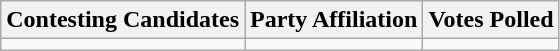<table class="wikitable sortable">
<tr>
<th>Contesting Candidates</th>
<th>Party Affiliation</th>
<th>Votes Polled</th>
</tr>
<tr>
<td></td>
<td></td>
<td></td>
</tr>
</table>
